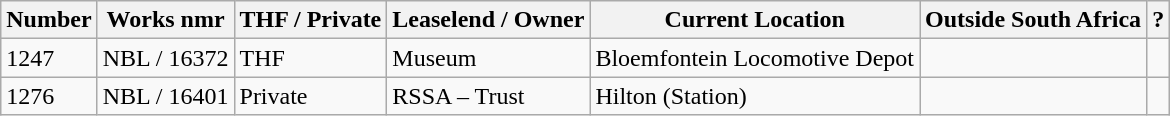<table class="wikitable">
<tr>
<th>Number</th>
<th>Works nmr</th>
<th>THF / Private</th>
<th>Leaselend / Owner</th>
<th>Current Location</th>
<th>Outside South Africa</th>
<th>?</th>
</tr>
<tr>
<td>1247</td>
<td>NBL / 16372</td>
<td>THF</td>
<td>Museum</td>
<td>Bloemfontein Locomotive Depot</td>
<td></td>
<td></td>
</tr>
<tr>
<td>1276</td>
<td>NBL / 16401</td>
<td>Private</td>
<td>RSSA – Trust</td>
<td>Hilton (Station)</td>
<td></td>
<td></td>
</tr>
</table>
